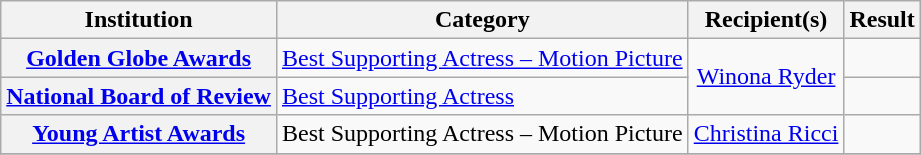<table class="wikitable unsortable plainrowheaders">
<tr>
<th scope="col">Institution</th>
<th scope="col">Category</th>
<th scope="col">Recipient(s)</th>
<th scope="col">Result</th>
</tr>
<tr>
<th scope="row" style="text-align:center;"><a href='#'>Golden Globe Awards</a></th>
<td><a href='#'>Best Supporting Actress – Motion Picture</a></td>
<td rowspan="2" style="text-align:center;"><a href='#'>Winona Ryder</a></td>
<td></td>
</tr>
<tr>
<th scope="row" style="text-align:center;"><a href='#'>National Board of Review</a></th>
<td><a href='#'>Best Supporting Actress</a></td>
<td></td>
</tr>
<tr>
<th scope="row" style="text-align:center;"><a href='#'>Young Artist Awards</a></th>
<td>Best Supporting Actress – Motion Picture</td>
<td style="text-align:center;"><a href='#'>Christina Ricci</a></td>
<td></td>
</tr>
<tr>
</tr>
</table>
